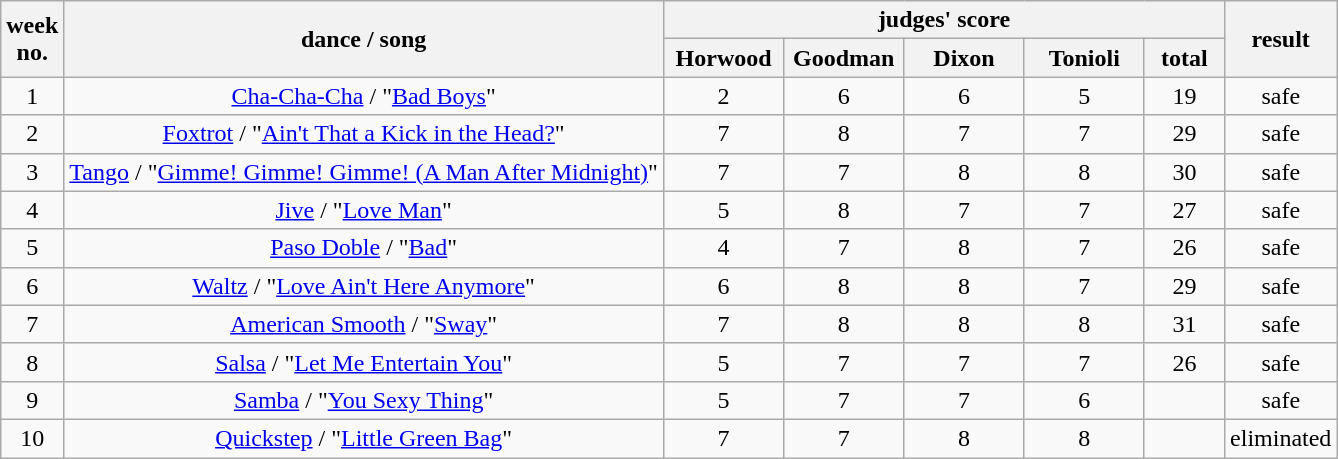<table class=wikitable style="float:left; text-align:center">
<tr>
<th rowspan=2>week<br>no.</th>
<th rowspan=2>dance / song</th>
<th colspan=5>judges' score</th>
<th rowspan=2>result</th>
</tr>
<tr>
<th style=width:9%>Horwood</th>
<th style=width:9%>Goodman</th>
<th style=width:9%>Dixon</th>
<th style=width:9%>Tonioli</th>
<th style=width:6%>total</th>
</tr>
<tr>
<td>1</td>
<td><a href='#'>Cha-Cha-Cha</a> / "<a href='#'>Bad Boys</a>"</td>
<td>2</td>
<td>6</td>
<td>6</td>
<td>5</td>
<td>19</td>
<td>safe</td>
</tr>
<tr>
<td>2</td>
<td><a href='#'>Foxtrot</a> / "<a href='#'>Ain't That a Kick in the Head?</a>"</td>
<td>7</td>
<td>8</td>
<td>7</td>
<td>7</td>
<td>29</td>
<td>safe</td>
</tr>
<tr>
<td>3</td>
<td><a href='#'>Tango</a> / "<a href='#'>Gimme! Gimme! Gimme! (A Man After Midnight)</a>"</td>
<td>7</td>
<td>7</td>
<td>8</td>
<td>8</td>
<td>30</td>
<td>safe</td>
</tr>
<tr>
<td>4</td>
<td><a href='#'>Jive</a> / "<a href='#'>Love Man</a>"</td>
<td>5</td>
<td>8</td>
<td>7</td>
<td>7</td>
<td>27</td>
<td>safe</td>
</tr>
<tr>
<td>5</td>
<td><a href='#'>Paso Doble</a> / "<a href='#'>Bad</a>"</td>
<td>4</td>
<td>7</td>
<td>8</td>
<td>7</td>
<td>26</td>
<td>safe</td>
</tr>
<tr>
<td>6</td>
<td><a href='#'>Waltz</a> / "<a href='#'>Love Ain't Here Anymore</a>"</td>
<td>6</td>
<td>8</td>
<td>8</td>
<td>7</td>
<td>29</td>
<td>safe</td>
</tr>
<tr>
<td>7</td>
<td><a href='#'>American Smooth</a> / "<a href='#'>Sway</a>"</td>
<td>7</td>
<td>8</td>
<td>8</td>
<td>8</td>
<td>31</td>
<td>safe</td>
</tr>
<tr>
<td>8</td>
<td><a href='#'>Salsa</a> / "<a href='#'>Let Me Entertain You</a>"</td>
<td>5</td>
<td>7</td>
<td>7</td>
<td>7</td>
<td>26</td>
<td>safe</td>
</tr>
<tr>
<td>9</td>
<td><a href='#'>Samba</a> / "<a href='#'>You Sexy Thing</a>"</td>
<td>5</td>
<td>7</td>
<td>7</td>
<td>6</td>
<td><em></em></td>
<td>safe</td>
</tr>
<tr>
<td>10</td>
<td><a href='#'>Quickstep</a> / "<a href='#'>Little Green Bag</a>"</td>
<td>7</td>
<td>7</td>
<td>8</td>
<td>8</td>
<td><em></em></td>
<td>eliminated</td>
</tr>
</table>
